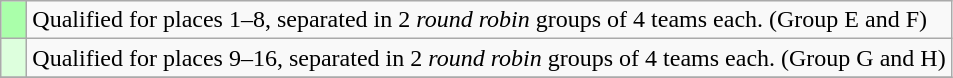<table class="wikitable">
<tr>
<td width=10px bgcolor=#aaffaa></td>
<td>Qualified for places 1–8, separated in 2 <em>round robin</em> groups of 4 teams each. (Group E and F)</td>
</tr>
<tr>
<td width=10px bgcolor=#ddffdd></td>
<td>Qualified for places 9–16, separated in 2 <em>round robin</em> groups of 4 teams each. (Group G and H)</td>
</tr>
<tr>
</tr>
</table>
